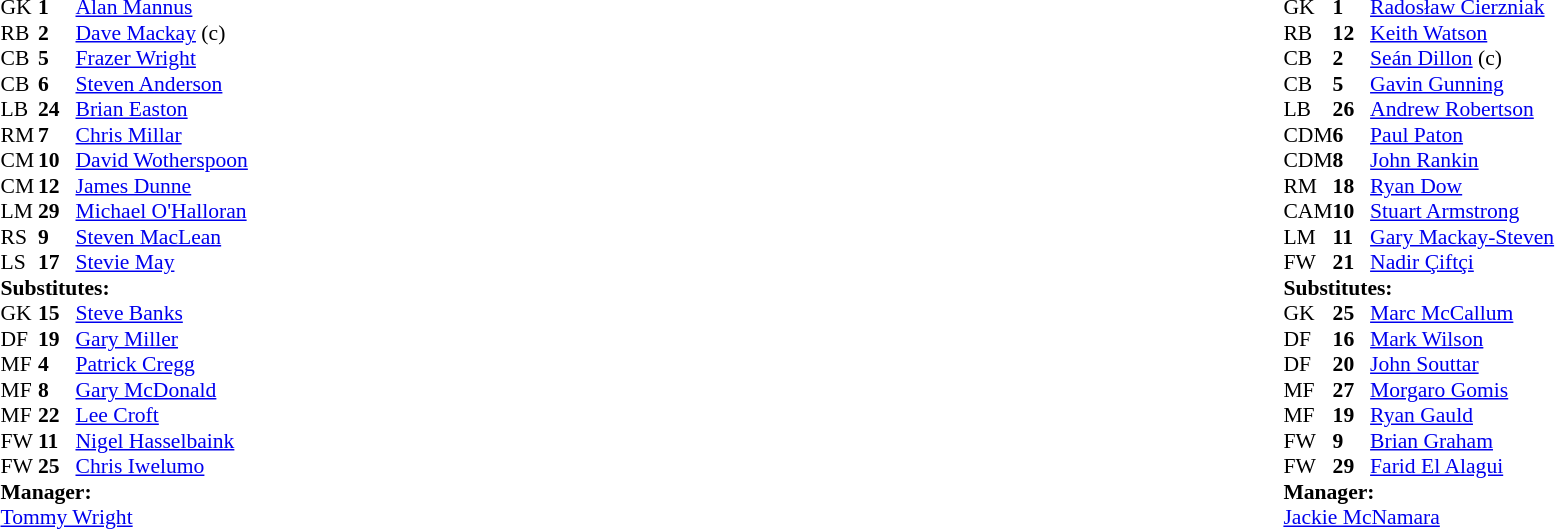<table style="width:100%;">
<tr>
<td style="vertical-align:top; width:50%;"><br><table style="font-size: 90%" cellspacing="0" cellpadding="0">
<tr>
<th width="25"></th>
<th width="25"></th>
</tr>
<tr>
<td>GK</td>
<td><strong>1</strong></td>
<td> <a href='#'>Alan Mannus</a></td>
</tr>
<tr>
<td>RB</td>
<td><strong>2</strong></td>
<td> <a href='#'>Dave Mackay</a> (c)</td>
</tr>
<tr>
<td>CB</td>
<td><strong>5</strong></td>
<td> <a href='#'>Frazer Wright</a></td>
</tr>
<tr>
<td>CB</td>
<td><strong>6</strong></td>
<td> <a href='#'>Steven Anderson</a></td>
</tr>
<tr>
<td>LB</td>
<td><strong>24</strong></td>
<td> <a href='#'>Brian Easton</a></td>
</tr>
<tr>
<td>RM</td>
<td><strong>7</strong></td>
<td> <a href='#'>Chris Millar</a></td>
</tr>
<tr>
<td>CM</td>
<td><strong>10</strong></td>
<td> <a href='#'>David Wotherspoon</a></td>
<td></td>
<td></td>
</tr>
<tr>
<td>CM</td>
<td><strong>12</strong></td>
<td> <a href='#'>James Dunne</a></td>
<td></td>
</tr>
<tr>
<td>LM</td>
<td><strong>29</strong></td>
<td> <a href='#'>Michael O'Halloran</a></td>
<td></td>
<td></td>
</tr>
<tr>
<td>RS</td>
<td><strong>9</strong></td>
<td>  <a href='#'>Steven MacLean</a></td>
<td></td>
</tr>
<tr>
<td>LS</td>
<td><strong>17</strong></td>
<td> <a href='#'>Stevie May</a></td>
<td></td>
</tr>
<tr>
<td colspan=4><strong>Substitutes:</strong></td>
</tr>
<tr>
<td>GK</td>
<td><strong>15</strong></td>
<td> <a href='#'>Steve Banks</a></td>
</tr>
<tr>
<td>DF</td>
<td><strong>19</strong></td>
<td> <a href='#'>Gary Miller</a></td>
</tr>
<tr>
<td>MF</td>
<td><strong>4</strong></td>
<td> <a href='#'>Patrick Cregg</a></td>
</tr>
<tr>
<td>MF</td>
<td><strong>8</strong></td>
<td> <a href='#'>Gary McDonald</a></td>
<td></td>
<td></td>
</tr>
<tr>
<td>MF</td>
<td><strong>22</strong></td>
<td> <a href='#'>Lee Croft</a></td>
<td></td>
<td></td>
</tr>
<tr>
<td>FW</td>
<td><strong>11</strong></td>
<td> <a href='#'>Nigel Hasselbaink</a></td>
</tr>
<tr>
<td>FW</td>
<td><strong>25</strong></td>
<td> <a href='#'>Chris Iwelumo</a></td>
</tr>
<tr>
<td colspan=4><strong>Manager:</strong></td>
</tr>
<tr>
<td colspan="4"> <a href='#'>Tommy Wright</a></td>
</tr>
</table>
</td>
<td valign="top"></td>
<td style="vertical-align:top; width:50%;"><br><table cellspacing="0" cellpadding="0" style="font-size:90%; margin:auto;">
<tr>
<th width="25"></th>
<th width="25"></th>
</tr>
<tr>
<td>GK</td>
<td><strong>1</strong></td>
<td> <a href='#'>Radosław Cierzniak</a></td>
</tr>
<tr>
<td>RB</td>
<td><strong>12</strong></td>
<td> <a href='#'>Keith Watson</a></td>
</tr>
<tr>
<td>CB</td>
<td><strong>2</strong></td>
<td> <a href='#'>Seán Dillon</a> (c)</td>
</tr>
<tr>
<td>CB</td>
<td><strong>5</strong></td>
<td> <a href='#'>Gavin Gunning</a></td>
<td></td>
</tr>
<tr>
<td>LB</td>
<td><strong>26</strong></td>
<td> <a href='#'>Andrew Robertson</a></td>
</tr>
<tr>
<td>CDM</td>
<td><strong>6</strong></td>
<td> <a href='#'>Paul Paton</a></td>
<td></td>
<td></td>
</tr>
<tr>
<td>CDM</td>
<td><strong>8</strong></td>
<td> <a href='#'>John Rankin</a></td>
</tr>
<tr>
<td>RM</td>
<td><strong>18</strong></td>
<td> <a href='#'>Ryan Dow</a></td>
</tr>
<tr>
<td>CAM</td>
<td><strong>10</strong></td>
<td> <a href='#'>Stuart Armstrong</a></td>
</tr>
<tr>
<td>LM</td>
<td><strong>11</strong></td>
<td> <a href='#'>Gary Mackay-Steven</a></td>
<td></td>
<td></td>
</tr>
<tr>
<td>FW</td>
<td><strong>21</strong></td>
<td> <a href='#'>Nadir Çiftçi</a></td>
<td></td>
</tr>
<tr>
<td colspan=4><strong>Substitutes:</strong></td>
</tr>
<tr>
<td>GK</td>
<td><strong>25</strong></td>
<td> <a href='#'>Marc McCallum</a></td>
</tr>
<tr>
<td>DF</td>
<td><strong>16</strong></td>
<td> <a href='#'>Mark Wilson</a></td>
</tr>
<tr>
<td>DF</td>
<td><strong>20</strong></td>
<td> <a href='#'>John Souttar</a></td>
</tr>
<tr>
<td>MF</td>
<td><strong>27</strong></td>
<td> <a href='#'>Morgaro Gomis</a></td>
</tr>
<tr>
<td>MF</td>
<td><strong>19</strong></td>
<td> <a href='#'>Ryan Gauld</a></td>
<td></td>
<td></td>
</tr>
<tr>
<td>FW</td>
<td><strong>9</strong></td>
<td> <a href='#'>Brian Graham</a></td>
<td></td>
<td></td>
</tr>
<tr>
<td>FW</td>
<td><strong>29</strong></td>
<td> <a href='#'>Farid El Alagui</a></td>
</tr>
<tr>
<td colspan=4><strong>Manager:</strong></td>
</tr>
<tr>
<td colspan="4"> <a href='#'>Jackie McNamara</a></td>
</tr>
</table>
</td>
</tr>
</table>
